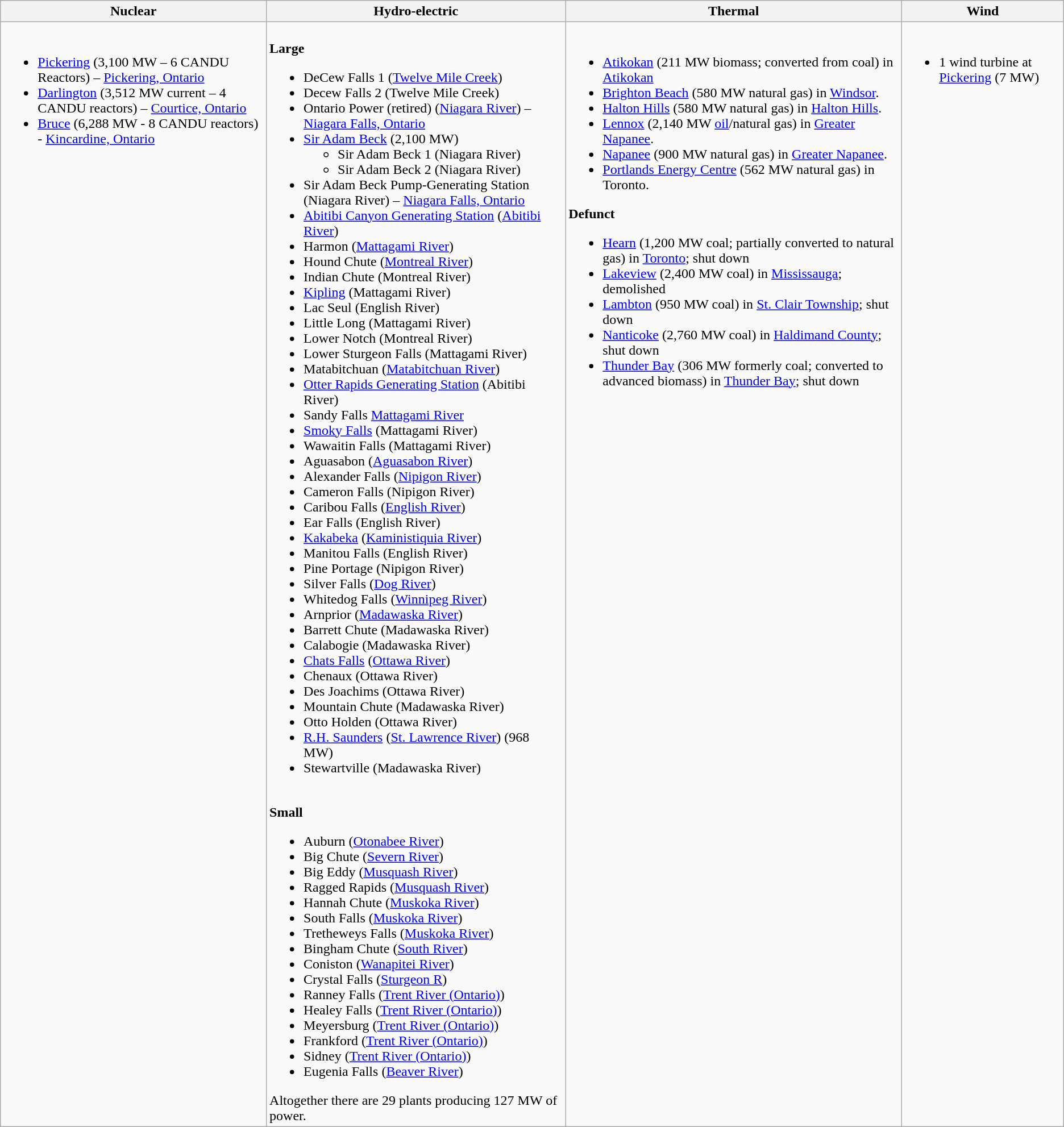<table class="wikitable">
<tr>
<th>Nuclear</th>
<th>Hydro-electric</th>
<th>Thermal</th>
<th>Wind</th>
</tr>
<tr valign="top">
<td><br><ul><li><a href='#'>Pickering</a> (3,100 MW – 6 CANDU Reactors) – <a href='#'>Pickering, Ontario</a></li><li><a href='#'>Darlington</a> (3,512 MW current – 4 CANDU reactors) – <a href='#'>Courtice, Ontario</a></li><li><a href='#'>Bruce</a> (6,288 MW - 8 CANDU reactors) - <a href='#'>Kincardine, Ontario</a></li></ul></td>
<td><br><strong>Large</strong><br><ul><li>DeCew Falls 1 (<a href='#'>Twelve Mile Creek</a>)</li><li>Decew Falls 2 (Twelve Mile Creek)</li><li>Ontario Power (retired) (<a href='#'>Niagara River</a>) – <a href='#'>Niagara Falls, Ontario</a></li><li><a href='#'>Sir Adam Beck</a> (2,100 MW)<ul><li>Sir Adam Beck 1 (Niagara River)</li><li>Sir Adam Beck 2 (Niagara River)</li></ul></li><li>Sir Adam Beck Pump-Generating Station (Niagara River) – <a href='#'>Niagara Falls, Ontario</a></li><li><a href='#'>Abitibi Canyon Generating Station</a> (<a href='#'>Abitibi River</a>)</li><li>Harmon (<a href='#'>Mattagami River</a>)</li><li>Hound Chute (<a href='#'>Montreal River</a>)</li><li>Indian Chute (Montreal River)</li><li><a href='#'>Kipling</a> (Mattagami River)</li><li>Lac Seul (English River)</li><li>Little Long (Mattagami River)</li><li>Lower Notch (Montreal River)</li><li>Lower Sturgeon Falls (Mattagami River)</li><li>Matabitchuan (<a href='#'>Matabitchuan River</a>)</li><li><a href='#'>Otter Rapids Generating Station</a> (Abitibi River)</li><li>Sandy Falls <a href='#'>Mattagami River</a></li><li><a href='#'>Smoky Falls</a> (Mattagami River)</li><li>Wawaitin Falls (Mattagami River)</li><li>Aguasabon (<a href='#'>Aguasabon River</a>)</li><li>Alexander Falls (<a href='#'>Nipigon River</a>)</li><li>Cameron Falls (Nipigon River)</li><li>Caribou Falls (<a href='#'>English River</a>)</li><li>Ear Falls (English River)</li><li><a href='#'>Kakabeka</a> (<a href='#'>Kaministiquia River</a>)</li><li>Manitou Falls (English River)</li><li>Pine Portage (Nipigon River)</li><li>Silver Falls (<a href='#'>Dog River</a>)</li><li>Whitedog Falls (<a href='#'>Winnipeg River</a>)</li><li>Arnprior (<a href='#'>Madawaska River</a>)</li><li>Barrett Chute (Madawaska River)</li><li>Calabogie (Madawaska River)</li><li><a href='#'>Chats Falls</a> (<a href='#'>Ottawa River</a>)</li><li>Chenaux (Ottawa River)</li><li>Des Joachims (Ottawa River)</li><li>Mountain Chute (Madawaska River)</li><li>Otto Holden (Ottawa River)</li><li><a href='#'>R.H. Saunders</a> (<a href='#'>St. Lawrence River</a>) (968 MW)</li><li>Stewartville (Madawaska River)</li></ul><br><strong>Small</strong><ul><li>Auburn (<a href='#'>Otonabee River</a>)</li><li>Big Chute (<a href='#'>Severn River</a>)</li><li>Big Eddy (<a href='#'>Musquash River</a>)</li><li>Ragged Rapids (<a href='#'>Musquash River</a>)</li><li>Hannah Chute (<a href='#'>Muskoka River</a>)</li><li>South Falls (<a href='#'>Muskoka River</a>)</li><li>Tretheweys Falls (<a href='#'>Muskoka River</a>)</li><li>Bingham Chute (<a href='#'>South River</a>)</li><li>Coniston (<a href='#'>Wanapitei River</a>)</li><li>Crystal Falls (<a href='#'>Sturgeon R</a>)</li><li>Ranney Falls (<a href='#'>Trent River (Ontario)</a>)</li><li>Healey Falls (<a href='#'>Trent River (Ontario)</a>)</li><li>Meyersburg (<a href='#'>Trent River (Ontario)</a>)</li><li>Frankford (<a href='#'>Trent River (Ontario)</a>)</li><li>Sidney (<a href='#'>Trent River (Ontario)</a>)</li><li>Eugenia Falls (<a href='#'>Beaver River</a>)</li></ul>Altogether there are 29 plants producing 127 MW of power.</td>
<td><br><ul><li><a href='#'>Atikokan</a> (211 MW biomass; converted from coal) in <a href='#'>Atikokan</a></li><li><a href='#'>Brighton Beach</a> (580 MW natural gas) in <a href='#'>Windsor</a>.</li><li><a href='#'>Halton Hills</a> (580 MW natural gas) in <a href='#'>Halton Hills</a>.</li><li><a href='#'>Lennox</a> (2,140 MW <a href='#'>oil</a>/natural gas) in <a href='#'>Greater Napanee</a>.</li><li><a href='#'>Napanee</a> (900 MW natural gas) in <a href='#'>Greater Napanee</a>.</li><li><a href='#'>Portlands Energy Centre</a> (562 MW natural gas) in Toronto.</li></ul><strong>Defunct</strong><ul><li><a href='#'>Hearn</a> (1,200 MW coal; partially converted to natural gas) in <a href='#'>Toronto</a>; shut down</li><li><a href='#'>Lakeview</a> (2,400 MW coal) in <a href='#'>Mississauga</a>; demolished</li><li><a href='#'>Lambton</a> (950 MW coal) in <a href='#'>St. Clair Township</a>; shut down</li><li><a href='#'>Nanticoke</a> (2,760 MW coal) in <a href='#'>Haldimand County</a>; shut down</li><li><a href='#'>Thunder Bay</a> (306 MW formerly coal; converted to advanced biomass) in <a href='#'>Thunder Bay</a>; shut down</li></ul></td>
<td><br><ul><li>1 wind turbine at <a href='#'>Pickering</a> (7 MW)</li></ul></td>
</tr>
</table>
